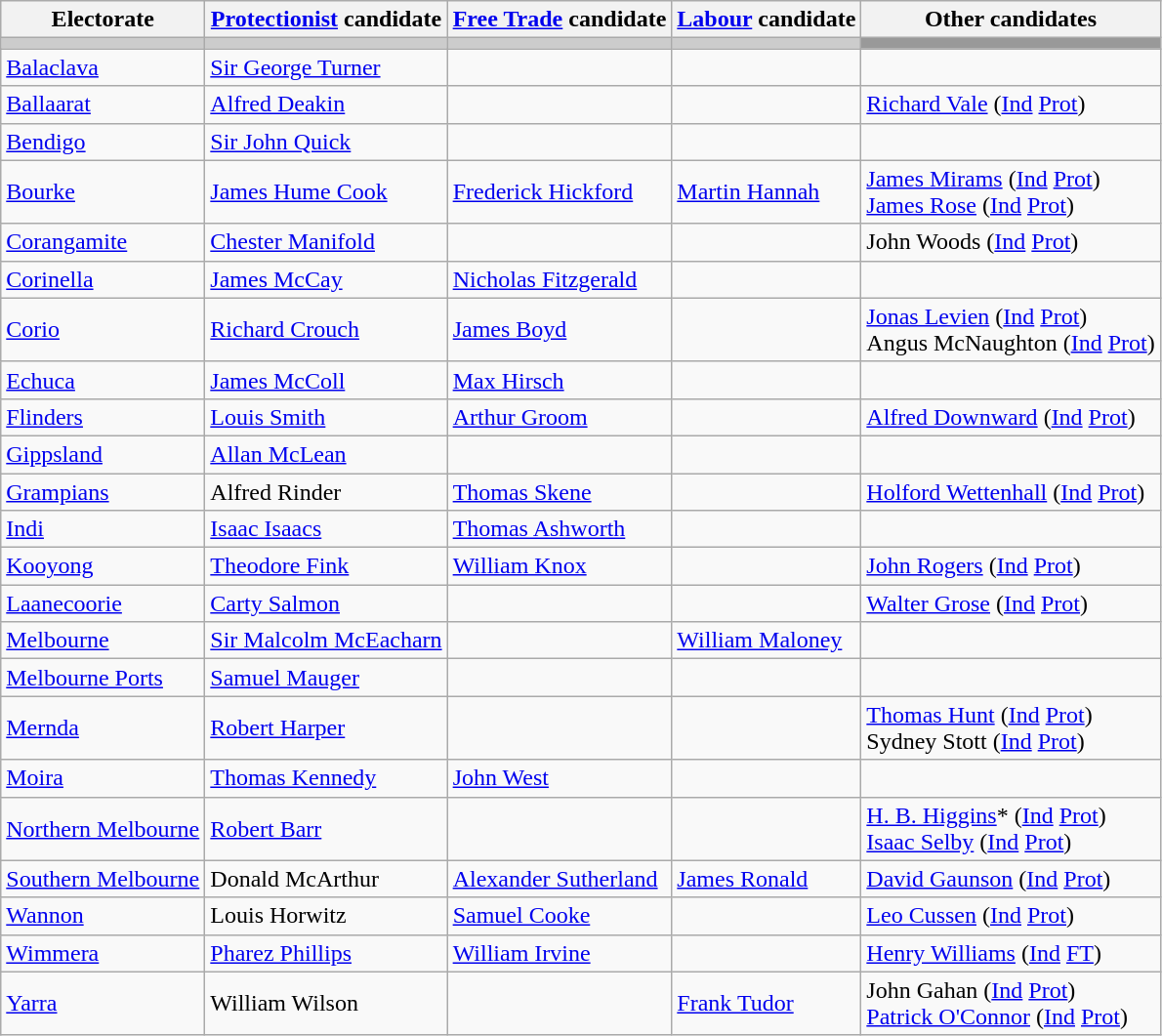<table class="wikitable">
<tr>
<th>Electorate</th>
<th><a href='#'>Protectionist</a> candidate</th>
<th><a href='#'>Free Trade</a> candidate</th>
<th><a href='#'>Labour</a> candidate</th>
<th>Other candidates</th>
</tr>
<tr bgcolor="#cccccc">
<td></td>
<td></td>
<td></td>
<td></td>
<td bgcolor="#999999"></td>
</tr>
<tr>
<td><a href='#'>Balaclava</a></td>
<td><a href='#'>Sir George Turner</a></td>
<td></td>
<td></td>
<td></td>
</tr>
<tr>
<td><a href='#'>Ballaarat</a></td>
<td><a href='#'>Alfred Deakin</a></td>
<td></td>
<td></td>
<td><a href='#'>Richard Vale</a> (<a href='#'>Ind</a> <a href='#'>Prot</a>)</td>
</tr>
<tr>
<td><a href='#'>Bendigo</a></td>
<td><a href='#'>Sir John Quick</a></td>
<td></td>
<td></td>
<td></td>
</tr>
<tr>
<td><a href='#'>Bourke</a></td>
<td><a href='#'>James Hume Cook</a></td>
<td><a href='#'>Frederick Hickford</a></td>
<td><a href='#'>Martin Hannah</a></td>
<td><a href='#'>James Mirams</a> (<a href='#'>Ind</a> <a href='#'>Prot</a>)<br><a href='#'>James Rose</a> (<a href='#'>Ind</a> <a href='#'>Prot</a>)</td>
</tr>
<tr>
<td><a href='#'>Corangamite</a></td>
<td><a href='#'>Chester Manifold</a></td>
<td></td>
<td></td>
<td>John Woods (<a href='#'>Ind</a> <a href='#'>Prot</a>)</td>
</tr>
<tr>
<td><a href='#'>Corinella</a></td>
<td><a href='#'>James McCay</a></td>
<td><a href='#'>Nicholas Fitzgerald</a></td>
<td></td>
<td></td>
</tr>
<tr>
<td><a href='#'>Corio</a></td>
<td><a href='#'>Richard Crouch</a></td>
<td><a href='#'>James Boyd</a></td>
<td></td>
<td><a href='#'>Jonas Levien</a> (<a href='#'>Ind</a> <a href='#'>Prot</a>)<br>Angus McNaughton (<a href='#'>Ind</a> <a href='#'>Prot</a>)</td>
</tr>
<tr>
<td><a href='#'>Echuca</a></td>
<td><a href='#'>James McColl</a></td>
<td><a href='#'>Max Hirsch</a></td>
<td></td>
<td></td>
</tr>
<tr>
<td><a href='#'>Flinders</a></td>
<td><a href='#'>Louis Smith</a></td>
<td><a href='#'>Arthur Groom</a></td>
<td></td>
<td><a href='#'>Alfred Downward</a> (<a href='#'>Ind</a> <a href='#'>Prot</a>)</td>
</tr>
<tr>
<td><a href='#'>Gippsland</a></td>
<td><a href='#'>Allan McLean</a></td>
<td></td>
<td></td>
<td></td>
</tr>
<tr>
<td><a href='#'>Grampians</a></td>
<td>Alfred Rinder</td>
<td><a href='#'>Thomas Skene</a></td>
<td></td>
<td><a href='#'>Holford Wettenhall</a> (<a href='#'>Ind</a> <a href='#'>Prot</a>)</td>
</tr>
<tr>
<td><a href='#'>Indi</a></td>
<td><a href='#'>Isaac Isaacs</a></td>
<td><a href='#'>Thomas Ashworth</a></td>
<td></td>
<td></td>
</tr>
<tr>
<td><a href='#'>Kooyong</a></td>
<td><a href='#'>Theodore Fink</a></td>
<td><a href='#'>William Knox</a></td>
<td></td>
<td><a href='#'>John Rogers</a> (<a href='#'>Ind</a> <a href='#'>Prot</a>)</td>
</tr>
<tr>
<td><a href='#'>Laanecoorie</a></td>
<td><a href='#'>Carty Salmon</a></td>
<td></td>
<td></td>
<td><a href='#'>Walter Grose</a> (<a href='#'>Ind</a> <a href='#'>Prot</a>)</td>
</tr>
<tr>
<td><a href='#'>Melbourne</a></td>
<td><a href='#'>Sir Malcolm McEacharn</a></td>
<td></td>
<td><a href='#'>William Maloney</a></td>
<td></td>
</tr>
<tr>
<td><a href='#'>Melbourne Ports</a></td>
<td><a href='#'>Samuel Mauger</a></td>
<td></td>
<td></td>
<td></td>
</tr>
<tr>
<td><a href='#'>Mernda</a></td>
<td><a href='#'>Robert Harper</a></td>
<td></td>
<td></td>
<td><a href='#'>Thomas Hunt</a> (<a href='#'>Ind</a> <a href='#'>Prot</a>)<br>Sydney Stott (<a href='#'>Ind</a> <a href='#'>Prot</a>)</td>
</tr>
<tr>
<td><a href='#'>Moira</a></td>
<td><a href='#'>Thomas Kennedy</a></td>
<td><a href='#'>John West</a></td>
<td></td>
<td></td>
</tr>
<tr>
<td><a href='#'>Northern Melbourne</a></td>
<td><a href='#'>Robert Barr</a></td>
<td></td>
<td></td>
<td><a href='#'>H. B. Higgins</a>* (<a href='#'>Ind</a> <a href='#'>Prot</a>)<br><a href='#'>Isaac Selby</a> (<a href='#'>Ind</a> <a href='#'>Prot</a>)</td>
</tr>
<tr>
<td><a href='#'>Southern Melbourne</a></td>
<td>Donald McArthur</td>
<td><a href='#'>Alexander Sutherland</a></td>
<td><a href='#'>James Ronald</a></td>
<td><a href='#'>David Gaunson</a> (<a href='#'>Ind</a> <a href='#'>Prot</a>)</td>
</tr>
<tr>
<td><a href='#'>Wannon</a></td>
<td>Louis Horwitz</td>
<td><a href='#'>Samuel Cooke</a></td>
<td></td>
<td><a href='#'>Leo Cussen</a> (<a href='#'>Ind</a> <a href='#'>Prot</a>)</td>
</tr>
<tr>
<td><a href='#'>Wimmera</a></td>
<td><a href='#'>Pharez Phillips</a></td>
<td><a href='#'>William Irvine</a></td>
<td></td>
<td><a href='#'>Henry Williams</a> (<a href='#'>Ind</a> <a href='#'>FT</a>)</td>
</tr>
<tr>
<td><a href='#'>Yarra</a></td>
<td>William Wilson</td>
<td></td>
<td><a href='#'>Frank Tudor</a></td>
<td>John Gahan (<a href='#'>Ind</a> <a href='#'>Prot</a>)<br><a href='#'>Patrick O'Connor</a> (<a href='#'>Ind</a> <a href='#'>Prot</a>)</td>
</tr>
</table>
